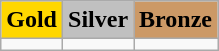<table class="wikitable">
<tr>
<td align=center bgcolor=gold> <strong>Gold</strong></td>
<td align=center bgcolor=silver> <strong>Silver</strong></td>
<td align=center bgcolor=cc9966> <strong>Bronze</strong></td>
</tr>
<tr>
<td></td>
<td></td>
<td></td>
</tr>
</table>
